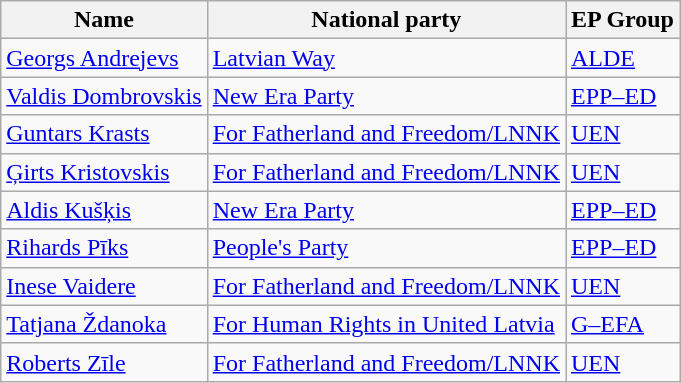<table class="sortable wikitable">
<tr>
<th>Name</th>
<th>National party</th>
<th>EP Group</th>
</tr>
<tr>
<td><a href='#'>Georgs Andrejevs</a></td>
<td> <a href='#'>Latvian Way</a></td>
<td> <a href='#'>ALDE</a></td>
</tr>
<tr>
<td><a href='#'>Valdis Dombrovskis</a></td>
<td> <a href='#'>New Era Party</a></td>
<td> <a href='#'>EPP–ED</a></td>
</tr>
<tr>
<td><a href='#'>Guntars Krasts</a></td>
<td> <a href='#'>For Fatherland and Freedom/LNNK</a></td>
<td> <a href='#'>UEN</a></td>
</tr>
<tr>
<td><a href='#'>Ģirts Kristovskis</a></td>
<td> <a href='#'>For Fatherland and Freedom/LNNK</a></td>
<td> <a href='#'>UEN</a></td>
</tr>
<tr>
<td><a href='#'>Aldis Kušķis</a></td>
<td> <a href='#'>New Era Party</a></td>
<td> <a href='#'>EPP–ED</a></td>
</tr>
<tr>
<td><a href='#'>Rihards Pīks</a></td>
<td> <a href='#'>People's Party</a></td>
<td> <a href='#'>EPP–ED</a></td>
</tr>
<tr>
<td><a href='#'>Inese Vaidere</a></td>
<td> <a href='#'>For Fatherland and Freedom/LNNK</a></td>
<td> <a href='#'>UEN</a></td>
</tr>
<tr>
<td><a href='#'>Tatjana Ždanoka</a></td>
<td> <a href='#'>For Human Rights in United Latvia</a></td>
<td> <a href='#'>G–EFA</a></td>
</tr>
<tr>
<td><a href='#'>Roberts Zīle</a></td>
<td> <a href='#'>For Fatherland and Freedom/LNNK</a></td>
<td> <a href='#'>UEN</a></td>
</tr>
</table>
